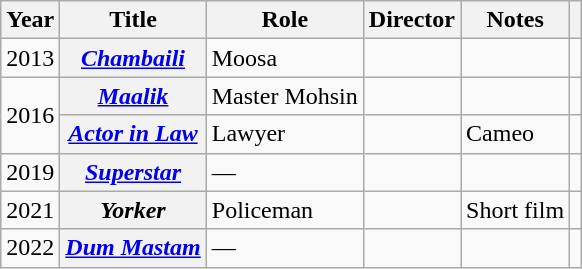<table class="wikitable plainrowheaders">
<tr>
<th>Year</th>
<th>Title</th>
<th>Role</th>
<th>Director</th>
<th>Notes</th>
<th></th>
</tr>
<tr>
<td>2013</td>
<th scope=row><em><a href='#'>Chambaili</a></em></th>
<td>Moosa</td>
<td></td>
<td></td>
<td></td>
</tr>
<tr>
<td rowspan=2>2016</td>
<th scope=row><em><a href='#'>Maalik</a></em></th>
<td>Master Mohsin</td>
<td></td>
<td></td>
<td></td>
</tr>
<tr>
<th scope=row><em><a href='#'>Actor in Law</a></em></th>
<td>Lawyer</td>
<td></td>
<td>Cameo</td>
<td></td>
</tr>
<tr>
<td>2019</td>
<th scope=row><em><a href='#'>Superstar</a></em></th>
<td>—</td>
<td></td>
<td></td>
<td></td>
</tr>
<tr>
<td>2021</td>
<th scope=row><em>Yorker</em></th>
<td>Policeman</td>
<td></td>
<td>Short film</td>
<td></td>
</tr>
<tr>
<td>2022</td>
<th scope=row><em><a href='#'>Dum Mastam</a></em></th>
<td>—</td>
<td></td>
<td></td>
<td></td>
</tr>
</table>
